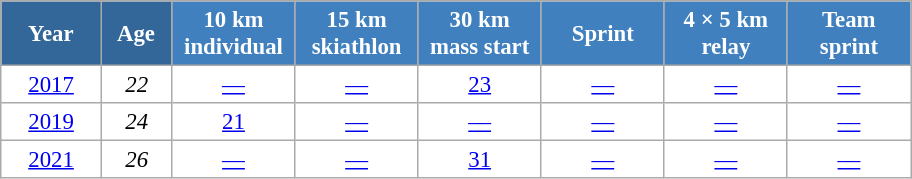<table class="wikitable" style="font-size:95%; text-align:center; border:grey solid 1px; border-collapse:collapse; background:#ffffff;">
<tr>
<th style="background-color:#369; color:white; width:60px;"> Year </th>
<th style="background-color:#369; color:white; width:40px;"> Age </th>
<th style="background-color:#4180be; color:white; width:75px;"> 10 km <br> individual </th>
<th style="background-color:#4180be; color:white; width:75px;"> 15 km <br> skiathlon </th>
<th style="background-color:#4180be; color:white; width:75px;"> 30 km <br> mass start </th>
<th style="background-color:#4180be; color:white; width:75px;"> Sprint </th>
<th style="background-color:#4180be; color:white; width:75px;"> 4 × 5 km <br> relay </th>
<th style="background-color:#4180be; color:white; width:75px;"> Team <br> sprint </th>
</tr>
<tr>
<td><a href='#'>2017</a></td>
<td><em>22</em></td>
<td><a href='#'>—</a></td>
<td><a href='#'>—</a></td>
<td><a href='#'>23</a></td>
<td><a href='#'>—</a></td>
<td><a href='#'>—</a></td>
<td><a href='#'>—</a></td>
</tr>
<tr>
<td><a href='#'>2019</a></td>
<td><em>24</em></td>
<td><a href='#'>21</a></td>
<td><a href='#'>—</a></td>
<td><a href='#'>—</a></td>
<td><a href='#'>—</a></td>
<td><a href='#'>—</a></td>
<td><a href='#'>—</a></td>
</tr>
<tr>
<td><a href='#'>2021</a></td>
<td><em>26</em></td>
<td><a href='#'>—</a></td>
<td><a href='#'>—</a></td>
<td><a href='#'>31</a></td>
<td><a href='#'>—</a></td>
<td><a href='#'>—</a></td>
<td><a href='#'>—</a></td>
</tr>
</table>
